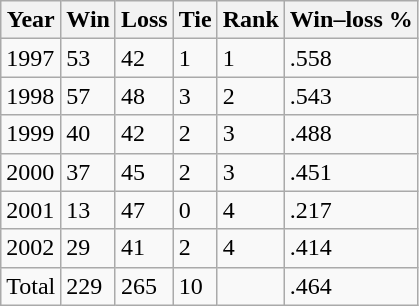<table class="wikitable">
<tr>
<th>Year</th>
<th>Win</th>
<th>Loss</th>
<th>Tie</th>
<th>Rank</th>
<th>Win–loss %</th>
</tr>
<tr>
<td>1997</td>
<td>53</td>
<td>42</td>
<td>1</td>
<td>1</td>
<td>.558</td>
</tr>
<tr>
<td>1998</td>
<td>57</td>
<td>48</td>
<td>3</td>
<td>2</td>
<td>.543</td>
</tr>
<tr>
<td>1999</td>
<td>40</td>
<td>42</td>
<td>2</td>
<td>3</td>
<td>.488</td>
</tr>
<tr>
<td>2000</td>
<td>37</td>
<td>45</td>
<td>2</td>
<td>3</td>
<td>.451</td>
</tr>
<tr>
<td>2001</td>
<td>13</td>
<td>47</td>
<td>0</td>
<td>4</td>
<td>.217</td>
</tr>
<tr>
<td>2002</td>
<td>29</td>
<td>41</td>
<td>2</td>
<td>4</td>
<td>.414</td>
</tr>
<tr>
<td>Total</td>
<td>229</td>
<td>265</td>
<td>10</td>
<td></td>
<td>.464</td>
</tr>
</table>
